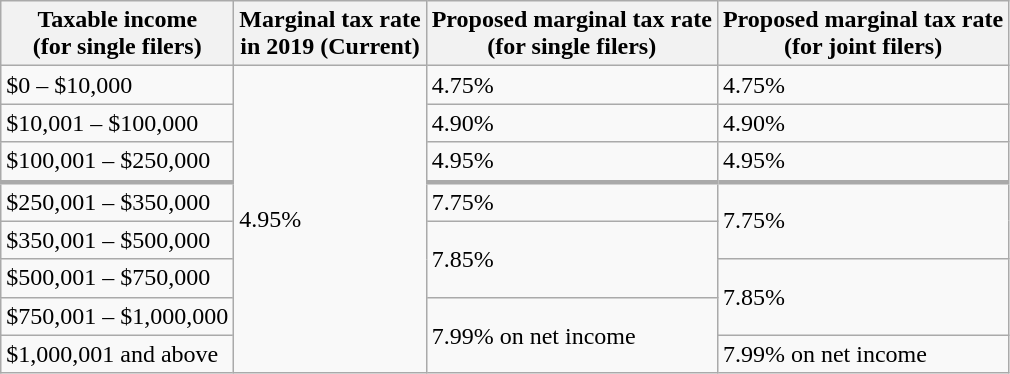<table class="wikitable">
<tr>
<th>Taxable income<br>(for single filers)</th>
<th>Marginal tax rate<br>in 2019 (Current)</th>
<th>Proposed marginal tax rate<br>(for single filers)</th>
<th>Proposed marginal tax rate<br>(for joint filers)</th>
</tr>
<tr>
<td>$0 – $10,000</td>
<td rowspan="8">4.95%</td>
<td>4.75%</td>
<td>4.75%</td>
</tr>
<tr>
<td>$10,001 – $100,000</td>
<td>4.90%</td>
<td>4.90%</td>
</tr>
<tr>
<td style="border-style: solid black; border-width: 1px 1px 3px 1px">$100,001 – $250,000</td>
<td style="border-style: solid black; border-width: 1px 1px 3px 1px">4.95%</td>
<td style="border-style: solid black; border-width: 1px 1px 3px 1px">4.95%</td>
</tr>
<tr>
<td>$250,001 – $350,000</td>
<td>7.75%</td>
<td rowspan="2">7.75%</td>
</tr>
<tr>
<td>$350,001 – $500,000</td>
<td rowspan="2">7.85%</td>
</tr>
<tr>
<td>$500,001 – $750,000</td>
<td rowspan="2">7.85%</td>
</tr>
<tr>
<td>$750,001 – $1,000,000</td>
<td rowspan="2">7.99% on net income</td>
</tr>
<tr>
<td>$1,000,001 and above</td>
<td>7.99% on net income</td>
</tr>
</table>
